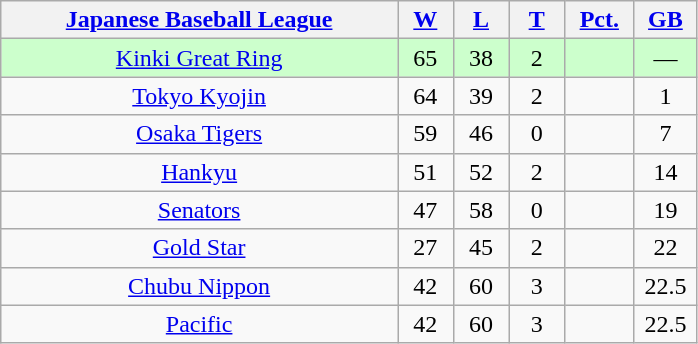<table class="wikitable" width="465em" style="text-align:center;">
<tr>
<th width="57%"><strong><a href='#'>Japanese Baseball League</a></strong></th>
<th width="8%"><strong><a href='#'>W</a></strong></th>
<th width="8%"><strong><a href='#'>L</a></strong></th>
<th width="8%"><strong><a href='#'>T</a></strong></th>
<th width="10%"><strong><a href='#'>Pct.</a></strong></th>
<th width="9%"><strong><a href='#'>GB</a></strong></th>
</tr>
<tr style="background:#CCFFCC">
<td><a href='#'>Kinki Great Ring</a></td>
<td>65</td>
<td>38</td>
<td>2</td>
<td></td>
<td>—</td>
</tr>
<tr>
<td><a href='#'>Tokyo Kyojin</a></td>
<td>64</td>
<td>39</td>
<td>2</td>
<td></td>
<td>1</td>
</tr>
<tr>
<td><a href='#'>Osaka Tigers</a></td>
<td>59</td>
<td>46</td>
<td>0</td>
<td></td>
<td>7</td>
</tr>
<tr>
<td><a href='#'>Hankyu</a></td>
<td>51</td>
<td>52</td>
<td>2</td>
<td></td>
<td>14</td>
</tr>
<tr>
<td><a href='#'>Senators</a></td>
<td>47</td>
<td>58</td>
<td>0</td>
<td></td>
<td>19</td>
</tr>
<tr>
<td><a href='#'>Gold Star</a></td>
<td>27</td>
<td>45</td>
<td>2</td>
<td></td>
<td>22</td>
</tr>
<tr>
<td><a href='#'>Chubu Nippon</a></td>
<td>42</td>
<td>60</td>
<td>3</td>
<td></td>
<td>22.5</td>
</tr>
<tr>
<td><a href='#'>Pacific</a></td>
<td>42</td>
<td>60</td>
<td>3</td>
<td></td>
<td>22.5</td>
</tr>
</table>
